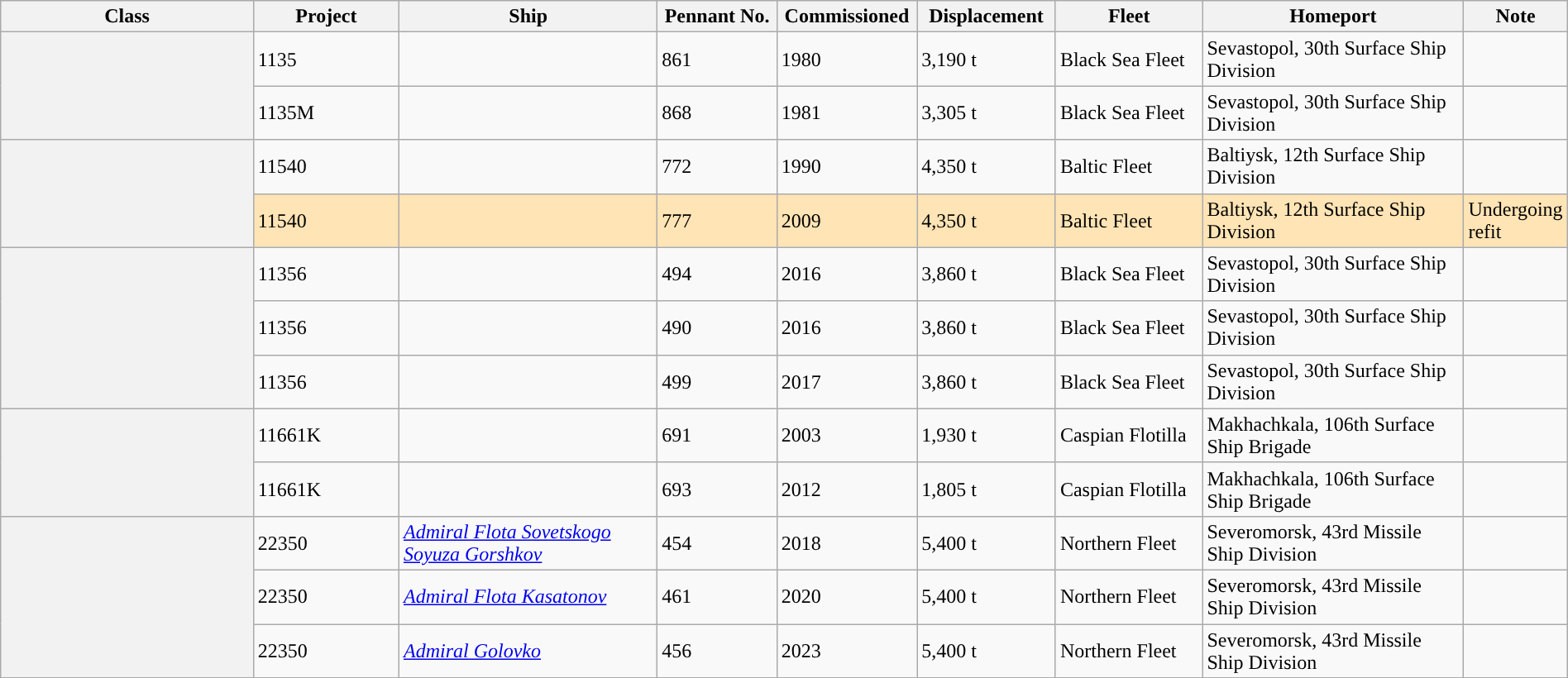<table class="wikitable sortable" style="margin:auto; width:100%;">
<tr>
<th style="text-align:center; width:18%;">Class</th>
<th style="text-align:center; width:10%;">Project</th>
<th style="text-align:center; width:18%;">Ship</th>
<th style="text-align:center; width:8%;">Pennant No.</th>
<th style="text-align:center; width:9%;">Commissioned</th>
<th style="text-align:center; width:9%;">Displacement</th>
<th style="text-align:center; width:10%;">Fleet</th>
<th style="text-align:center; width:22%;">Homeport</th>
<th style="text-align:center; width:8%;">Note</th>
</tr>
<tr>
<th rowspan="2"></th>
<td>1135</td>
<td></td>
<td>861</td>
<td>1980</td>
<td>3,190 t</td>
<td>Black Sea Fleet</td>
<td>Sevastopol, 30th Surface Ship Division</td>
<td></td>
</tr>
<tr>
<td>1135M</td>
<td></td>
<td>868</td>
<td>1981</td>
<td>3,305 t</td>
<td>Black Sea Fleet</td>
<td>Sevastopol, 30th Surface Ship Division</td>
<td></td>
</tr>
<tr>
<th rowspan="2"></th>
<td>11540</td>
<td></td>
<td>772</td>
<td>1990</td>
<td>4,350 t</td>
<td>Baltic Fleet</td>
<td>Baltiysk, 12th Surface Ship Division</td>
<td></td>
</tr>
<tr style="background: #FFE4B5">
<td>11540</td>
<td></td>
<td>777</td>
<td>2009</td>
<td>4,350 t</td>
<td>Baltic Fleet</td>
<td>Baltiysk, 12th Surface Ship Division</td>
<td> Undergoing refit</td>
</tr>
<tr>
<th rowspan="3"></th>
<td>11356</td>
<td></td>
<td>494</td>
<td>2016</td>
<td>3,860 t</td>
<td>Black Sea Fleet</td>
<td>Sevastopol, 30th Surface Ship Division</td>
<td></td>
</tr>
<tr>
<td>11356</td>
<td></td>
<td>490</td>
<td>2016</td>
<td>3,860 t</td>
<td>Black Sea Fleet</td>
<td>Sevastopol, 30th Surface Ship Division</td>
<td></td>
</tr>
<tr>
<td>11356</td>
<td></td>
<td>499</td>
<td>2017</td>
<td>3,860 t</td>
<td>Black Sea Fleet</td>
<td>Sevastopol, 30th Surface Ship Division</td>
<td></td>
</tr>
<tr>
<th rowspan="2"></th>
<td>11661K</td>
<td></td>
<td>691</td>
<td>2003</td>
<td>1,930 t</td>
<td>Caspian Flotilla</td>
<td>Makhachkala, 106th Surface Ship Brigade</td>
<td></td>
</tr>
<tr>
<td>11661K</td>
<td></td>
<td>693</td>
<td>2012</td>
<td>1,805 t</td>
<td>Caspian Flotilla</td>
<td>Makhachkala, 106th Surface Ship Brigade</td>
<td></td>
</tr>
<tr>
<th rowspan="3"></th>
<td>22350</td>
<td><em><a href='#'>Admiral Flota Sovetskogo Soyuza Gorshkov</a></em></td>
<td>454</td>
<td>2018</td>
<td>5,400 t</td>
<td>Northern Fleet</td>
<td>Severomorsk, 43rd Missile Ship Division</td>
<td></td>
</tr>
<tr>
<td>22350</td>
<td><em><a href='#'>Admiral Flota Kasatonov</a></em></td>
<td>461</td>
<td>2020</td>
<td>5,400 t</td>
<td>Northern Fleet</td>
<td>Severomorsk, 43rd Missile Ship Division</td>
<td></td>
</tr>
<tr>
<td>22350</td>
<td><em><a href='#'>Admiral Golovko</a></em></td>
<td>456</td>
<td>2023</td>
<td>5,400 t</td>
<td>Northern Fleet</td>
<td>Severomorsk, 43rd Missile Ship Division</td>
<td></td>
</tr>
</table>
